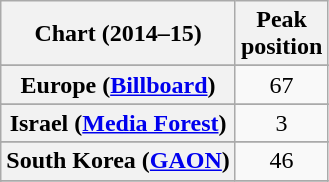<table class="wikitable plainrowheaders sortable" style="text-align:center;">
<tr>
<th scope="col">Chart (2014–15)</th>
<th scope="col">Peak<br>position</th>
</tr>
<tr>
</tr>
<tr>
</tr>
<tr>
</tr>
<tr>
</tr>
<tr>
<th scope="row">Europe (<a href='#'>Billboard</a>)</th>
<td>67</td>
</tr>
<tr>
</tr>
<tr>
</tr>
<tr>
</tr>
<tr>
<th scope="row">Israel (<a href='#'>Media Forest</a>)</th>
<td>3</td>
</tr>
<tr>
</tr>
<tr>
</tr>
<tr>
<th scope="row">South Korea (<a href='#'>GAON</a>)</th>
<td>46</td>
</tr>
<tr>
</tr>
<tr>
</tr>
<tr>
</tr>
<tr>
</tr>
<tr>
</tr>
<tr>
</tr>
<tr>
</tr>
<tr>
</tr>
<tr>
</tr>
</table>
